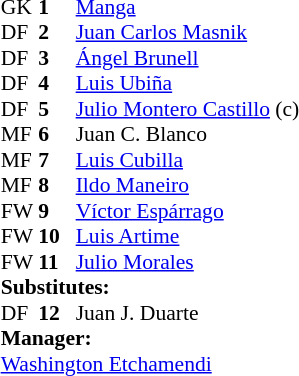<table style="font-size:90%" cellspacing="0" cellpadding="0" align=center>
<tr>
<td colspan="4"></td>
</tr>
<tr>
<th width=25></th>
<th width=25></th>
</tr>
<tr>
<td>GK</td>
<td><strong>1</strong></td>
<td> <a href='#'>Manga</a></td>
</tr>
<tr>
<td>DF</td>
<td><strong>2</strong></td>
<td> <a href='#'>Juan Carlos Masnik</a></td>
</tr>
<tr>
<td>DF</td>
<td><strong>3</strong></td>
<td> <a href='#'>Ángel Brunell</a></td>
</tr>
<tr>
<td>DF</td>
<td><strong>4</strong></td>
<td> <a href='#'>Luis Ubiña</a></td>
</tr>
<tr>
<td>DF</td>
<td><strong>5</strong></td>
<td> <a href='#'>Julio Montero Castillo</a> (c)</td>
</tr>
<tr>
<td>MF</td>
<td><strong>6</strong></td>
<td> Juan C. Blanco</td>
</tr>
<tr>
<td>MF</td>
<td><strong>7</strong></td>
<td> <a href='#'>Luis Cubilla</a></td>
</tr>
<tr>
<td>MF</td>
<td><strong>8</strong></td>
<td> <a href='#'>Ildo Maneiro</a></td>
</tr>
<tr>
<td>FW</td>
<td><strong>9</strong></td>
<td> <a href='#'>Víctor Espárrago</a></td>
<td></td>
<td></td>
</tr>
<tr>
<td>FW</td>
<td><strong>10</strong></td>
<td> <a href='#'>Luis Artime</a></td>
</tr>
<tr>
<td>FW</td>
<td><strong>11</strong></td>
<td> <a href='#'>Julio Morales</a></td>
<td></td>
</tr>
<tr>
<td colspan=3><strong>Substitutes:</strong></td>
</tr>
<tr>
<td>DF</td>
<td><strong>12</strong></td>
<td> Juan J. Duarte</td>
<td></td>
<td></td>
</tr>
<tr>
<td colspan=3><strong>Manager:</strong></td>
</tr>
<tr>
<td colspan=4> <a href='#'>Washington Etchamendi</a></td>
</tr>
</table>
